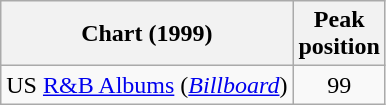<table Class = "wikitable sortable">
<tr>
<th>Chart (1999)</th>
<th>Peak<br>position</th>
</tr>
<tr>
<td>US <a href='#'>R&B Albums</a> (<em><a href='#'>Billboard</a></em>)</td>
<td align=center>99</td>
</tr>
</table>
